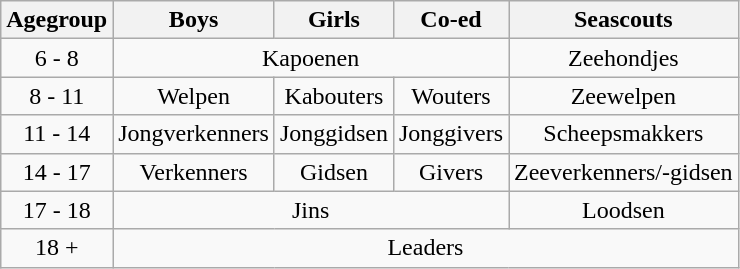<table class="wikitable" style="text-align:center">
<tr>
<th>Agegroup</th>
<th>Boys</th>
<th>Girls</th>
<th>Co-ed</th>
<th>Seascouts</th>
</tr>
<tr>
<td>6 - 8</td>
<td colspan = 3>Kapoenen</td>
<td>Zeehondjes</td>
</tr>
<tr>
<td>8 - 11</td>
<td>Welpen</td>
<td>Kabouters</td>
<td>Wouters</td>
<td>Zeewelpen</td>
</tr>
<tr>
<td>11 - 14</td>
<td>Jongverkenners</td>
<td>Jonggidsen</td>
<td>Jonggivers</td>
<td>Scheepsmakkers</td>
</tr>
<tr>
<td>14 - 17</td>
<td>Verkenners</td>
<td>Gidsen</td>
<td>Givers</td>
<td>Zeeverkenners/-gidsen</td>
</tr>
<tr>
<td>17 - 18</td>
<td colspan = 3>Jins</td>
<td>Loodsen</td>
</tr>
<tr>
<td>18 +</td>
<td colspan = 4>Leaders</td>
</tr>
</table>
